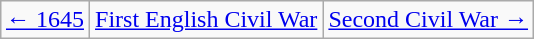<table class="wikitable" style="margin: 1em auto 1em auto">
<tr>
<td><a href='#'>← 1645</a></td>
<td><a href='#'>First English Civil War</a></td>
<td><a href='#'>Second Civil War →</a></td>
</tr>
</table>
